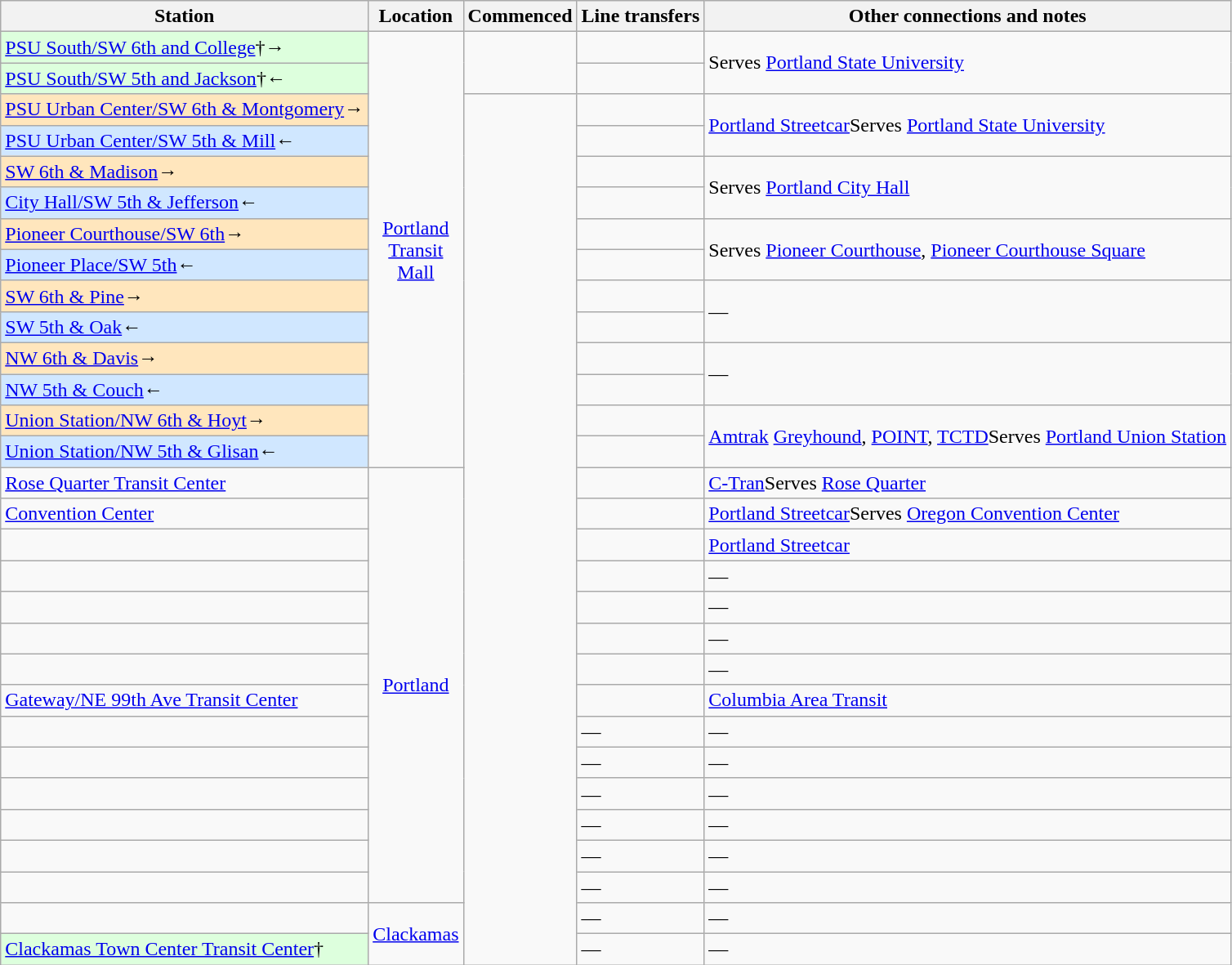<table class="wikitable sortable">
<tr>
<th scope="col">Station</th>
<th scope="col">Location</th>
<th scope="col" data-sort-type="usLongDate">Commenced</th>
<th scope="col" class="unsortable">Line transfers</th>
<th scope="col" class="unsortable">Other connections and notes</th>
</tr>
<tr>
<td scope="row" style="background-color:#ddffdd"><a href='#'>PSU South/SW 6th and College</a>†→</td>
<td rowspan="14" align="center"><a href='#'>Portland<br>Transit<br>Mall</a></td>
<td rowspan="2" align="center"></td>
<td> </td>
<td rowspan="2">Serves <a href='#'>Portland State University</a></td>
</tr>
<tr>
<td scope="row" style="background-color:#ddffdd"><a href='#'>PSU South/SW 5th and Jackson</a>†←</td>
<td> </td>
</tr>
<tr>
<td scope="row" style="background-color:#FFE6BD"><a href='#'>PSU Urban Center/SW 6th & Montgomery</a>→</td>
<td rowspan="28" align="center"></td>
<td> </td>
<td rowspan="2"> <a href='#'>Portland Streetcar</a>Serves <a href='#'>Portland State University</a></td>
</tr>
<tr>
<td scope="row" style="background-color:#D0E7FF"><a href='#'>PSU Urban Center/SW 5th & Mill</a>←</td>
<td> </td>
</tr>
<tr>
<td scope="row" style="background-color:#FFE6BD"><a href='#'>SW 6th & Madison</a>→</td>
<td> </td>
<td rowspan="2">Serves <a href='#'>Portland City Hall</a></td>
</tr>
<tr>
<td scope="row" style="background-color:#D0E7FF"><a href='#'>City Hall/SW 5th & Jefferson</a>←</td>
<td> </td>
</tr>
<tr>
<td scope="row" style="background-color:#FFE6BD"><a href='#'>Pioneer Courthouse/SW 6th</a>→</td>
<td>   </td>
<td rowspan="2">Serves <a href='#'>Pioneer Courthouse</a>, <a href='#'>Pioneer Courthouse Square</a></td>
</tr>
<tr>
<td scope="row" style="background-color:#D0E7FF"><a href='#'>Pioneer Place/SW 5th</a>←</td>
<td>   </td>
</tr>
<tr>
<td scope="row" style="background-color:#FFE6BD"><a href='#'>SW 6th & Pine</a>→</td>
<td> </td>
<td rowspan="2">—</td>
</tr>
<tr>
<td scope="row" style="background-color:#D0E7FF"><a href='#'>SW 5th & Oak</a>←</td>
<td> </td>
</tr>
<tr>
<td scope="row" style="background-color:#FFE6BD"><a href='#'>NW 6th & Davis</a>→</td>
<td> </td>
<td rowspan="2">—</td>
</tr>
<tr>
<td scope="row" style="background-color:#D0E7FF"><a href='#'>NW 5th & Couch</a>←</td>
<td> </td>
</tr>
<tr>
<td scope="row" style="background-color:#FFE6BD"><a href='#'>Union Station/NW 6th & Hoyt</a>→</td>
<td> </td>
<td rowspan="2"> <a href='#'>Amtrak</a> <a href='#'>Greyhound</a>, <a href='#'>POINT</a>, <a href='#'>TCTD</a>Serves <a href='#'>Portland Union Station</a></td>
</tr>
<tr>
<td scope="row" style="background-color:#D0E7FF"><a href='#'>Union Station/NW 5th & Glisan</a>←</td>
<td> </td>
</tr>
<tr>
<td scope="row"><a href='#'>Rose Quarter Transit Center</a></td>
<td rowspan="14" align="center"><a href='#'>Portland</a></td>
<td>  </td>
<td> <a href='#'>C-Tran</a>Serves <a href='#'>Rose Quarter</a></td>
</tr>
<tr>
<td scope="row"><a href='#'>Convention Center</a></td>
<td> </td>
<td> <a href='#'>Portland Streetcar</a>Serves <a href='#'>Oregon Convention Center</a></td>
</tr>
<tr>
<td scope="row"></td>
<td> </td>
<td> <a href='#'>Portland Streetcar</a></td>
</tr>
<tr>
<td scope="row"></td>
<td> </td>
<td>—</td>
</tr>
<tr>
<td scope="row"></td>
<td> </td>
<td>—</td>
</tr>
<tr>
<td scope="row"></td>
<td> </td>
<td>—</td>
</tr>
<tr>
<td scope="row"></td>
<td> </td>
<td>—</td>
</tr>
<tr>
<td scope="row"><a href='#'>Gateway/NE 99th Ave Transit Center</a></td>
<td> </td>
<td> <a href='#'>Columbia Area Transit</a></td>
</tr>
<tr>
<td scope="row"></td>
<td>—</td>
<td>—</td>
</tr>
<tr>
<td scope="row"></td>
<td>—</td>
<td>—</td>
</tr>
<tr>
<td scope="row"></td>
<td>—</td>
<td>—</td>
</tr>
<tr>
<td scope="row"></td>
<td>—</td>
<td>—</td>
</tr>
<tr>
<td scope="row"></td>
<td>—</td>
<td>—</td>
</tr>
<tr>
<td scope="row"></td>
<td>—</td>
<td>—</td>
</tr>
<tr>
<td scope="row"></td>
<td rowspan="2" align="center"><a href='#'>Clackamas</a></td>
<td>—</td>
<td>—</td>
</tr>
<tr>
<td scope="row" style="background-color:#ddffdd"><a href='#'>Clackamas Town Center Transit Center</a>†</td>
<td>—</td>
<td>—</td>
</tr>
</table>
